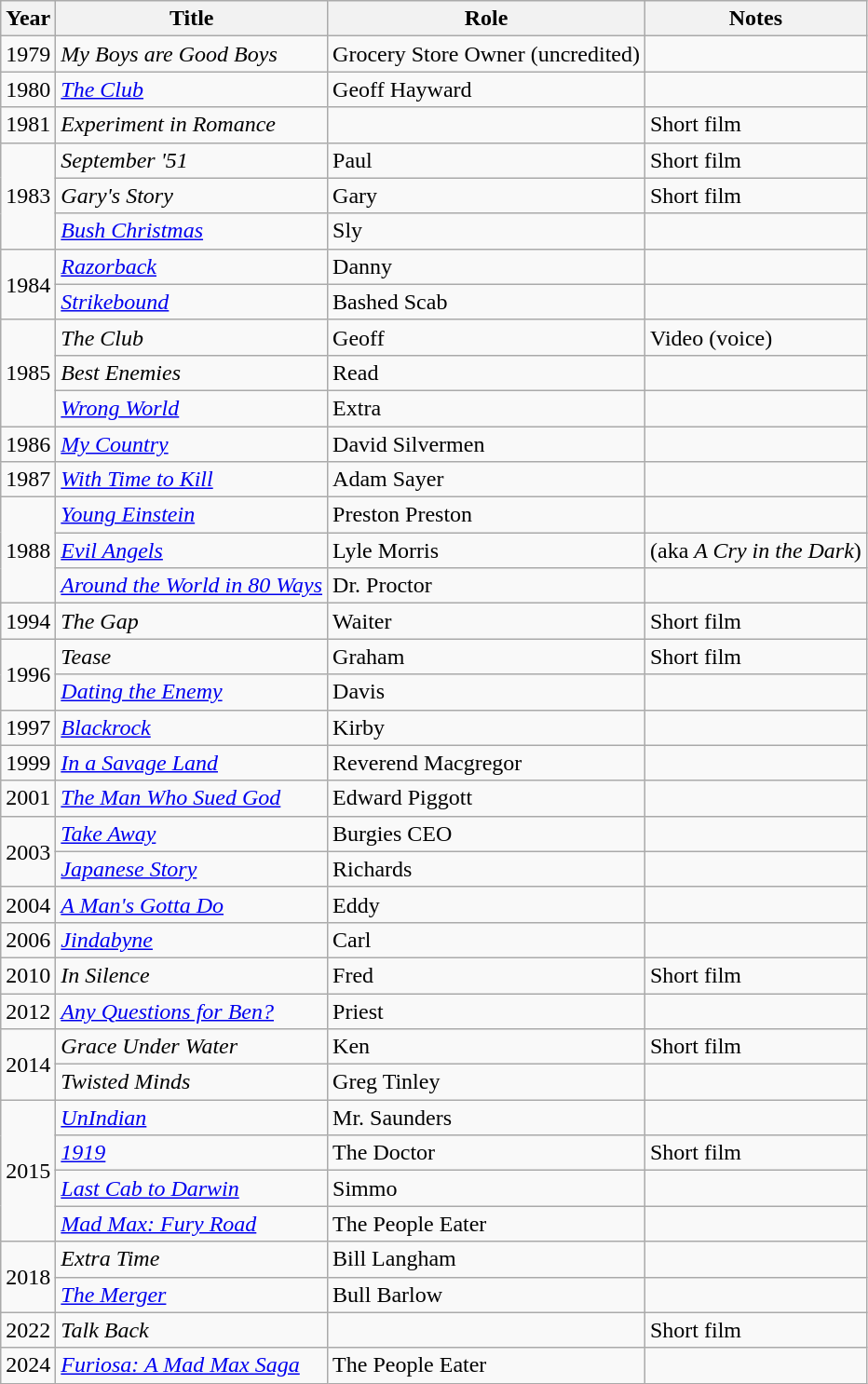<table class="wikitable sortable">
<tr>
<th>Year</th>
<th>Title</th>
<th>Role</th>
<th class="unsortable">Notes</th>
</tr>
<tr>
<td>1979</td>
<td><em>My Boys are Good Boys</em></td>
<td>Grocery Store Owner (uncredited)</td>
<td></td>
</tr>
<tr>
<td>1980</td>
<td><em><a href='#'>The Club</a></em></td>
<td>Geoff Hayward</td>
<td></td>
</tr>
<tr>
<td>1981</td>
<td><em>Experiment in Romance</em></td>
<td></td>
<td>Short film</td>
</tr>
<tr>
<td rowspan="3">1983</td>
<td><em>September '51</em></td>
<td>Paul</td>
<td>Short film</td>
</tr>
<tr>
<td><em>Gary's Story</em></td>
<td>Gary</td>
<td>Short film</td>
</tr>
<tr>
<td><em><a href='#'>Bush Christmas</a></em></td>
<td>Sly</td>
<td></td>
</tr>
<tr>
<td rowspan="2">1984</td>
<td><em><a href='#'>Razorback</a></em></td>
<td>Danny</td>
<td></td>
</tr>
<tr>
<td><em><a href='#'>Strikebound</a></em></td>
<td>Bashed Scab</td>
<td></td>
</tr>
<tr>
<td rowspan="3">1985</td>
<td><em>The Club</em></td>
<td>Geoff</td>
<td>Video (voice)</td>
</tr>
<tr>
<td><em>Best Enemies</em></td>
<td>Read</td>
<td></td>
</tr>
<tr>
<td><em><a href='#'>Wrong World</a></em></td>
<td>Extra</td>
<td></td>
</tr>
<tr>
<td>1986</td>
<td><em><a href='#'>My Country</a></em></td>
<td>David Silvermen</td>
<td></td>
</tr>
<tr>
<td>1987</td>
<td><em><a href='#'>With Time to Kill</a></em></td>
<td>Adam Sayer</td>
<td></td>
</tr>
<tr>
<td rowspan="3">1988</td>
<td><em><a href='#'>Young Einstein</a></em></td>
<td>Preston Preston</td>
<td></td>
</tr>
<tr>
<td><em><a href='#'>Evil Angels</a></em></td>
<td>Lyle Morris</td>
<td>(aka <em>A Cry in the Dark</em>)</td>
</tr>
<tr>
<td><em><a href='#'>Around the World in 80 Ways</a></em></td>
<td>Dr. Proctor</td>
<td></td>
</tr>
<tr>
<td>1994</td>
<td><em>The Gap</em></td>
<td>Waiter</td>
<td>Short film</td>
</tr>
<tr>
<td rowspan="2">1996</td>
<td><em>Tease</em></td>
<td>Graham</td>
<td>Short film</td>
</tr>
<tr>
<td><em><a href='#'>Dating the Enemy</a></em></td>
<td>Davis</td>
<td></td>
</tr>
<tr>
<td>1997</td>
<td><em><a href='#'>Blackrock</a></em></td>
<td>Kirby</td>
<td></td>
</tr>
<tr>
<td>1999</td>
<td><em><a href='#'>In a Savage Land</a></em></td>
<td>Reverend Macgregor</td>
<td></td>
</tr>
<tr>
<td>2001</td>
<td><em><a href='#'>The Man Who Sued God</a></em></td>
<td>Edward Piggott</td>
<td></td>
</tr>
<tr>
<td rowspan="2">2003</td>
<td><em><a href='#'>Take Away</a></em></td>
<td>Burgies CEO</td>
<td></td>
</tr>
<tr>
<td><em><a href='#'>Japanese Story</a></em></td>
<td>Richards</td>
<td></td>
</tr>
<tr>
<td>2004</td>
<td><em><a href='#'>A Man's Gotta Do</a></em></td>
<td>Eddy</td>
<td></td>
</tr>
<tr>
<td>2006</td>
<td><em><a href='#'>Jindabyne</a></em></td>
<td>Carl</td>
<td></td>
</tr>
<tr>
<td>2010</td>
<td><em>In Silence</em></td>
<td>Fred</td>
<td>Short film</td>
</tr>
<tr>
<td>2012</td>
<td><em><a href='#'>Any Questions for Ben?</a></em></td>
<td>Priest</td>
<td></td>
</tr>
<tr>
<td rowspan="2">2014</td>
<td><em>Grace Under Water</em></td>
<td>Ken</td>
<td>Short film</td>
</tr>
<tr>
<td><em>Twisted Minds</em></td>
<td>Greg Tinley</td>
<td></td>
</tr>
<tr>
<td rowspan="4">2015</td>
<td><em><a href='#'>UnIndian</a></em></td>
<td>Mr. Saunders</td>
<td></td>
</tr>
<tr>
<td><em><a href='#'>1919</a></em></td>
<td>The Doctor</td>
<td>Short film</td>
</tr>
<tr>
<td><em><a href='#'>Last Cab to Darwin</a></em></td>
<td>Simmo</td>
<td></td>
</tr>
<tr>
<td><em><a href='#'>Mad Max: Fury Road</a></em></td>
<td>The People Eater</td>
<td></td>
</tr>
<tr>
<td rowspan="2">2018</td>
<td><em>Extra Time</em></td>
<td>Bill Langham</td>
<td></td>
</tr>
<tr>
<td><em><a href='#'>The Merger</a></em></td>
<td>Bull Barlow</td>
<td></td>
</tr>
<tr>
<td>2022</td>
<td><em>Talk Back</em></td>
<td></td>
<td>Short film</td>
</tr>
<tr>
<td>2024</td>
<td><em><a href='#'>Furiosa: A Mad Max Saga</a></em></td>
<td>The People Eater</td>
<td></td>
</tr>
</table>
